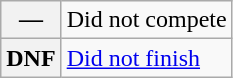<table class="wikitable">
<tr>
<th scope="row">—</th>
<td>Did not compete</td>
</tr>
<tr>
<th scope="row">DNF</th>
<td><a href='#'>Did not finish</a></td>
</tr>
</table>
